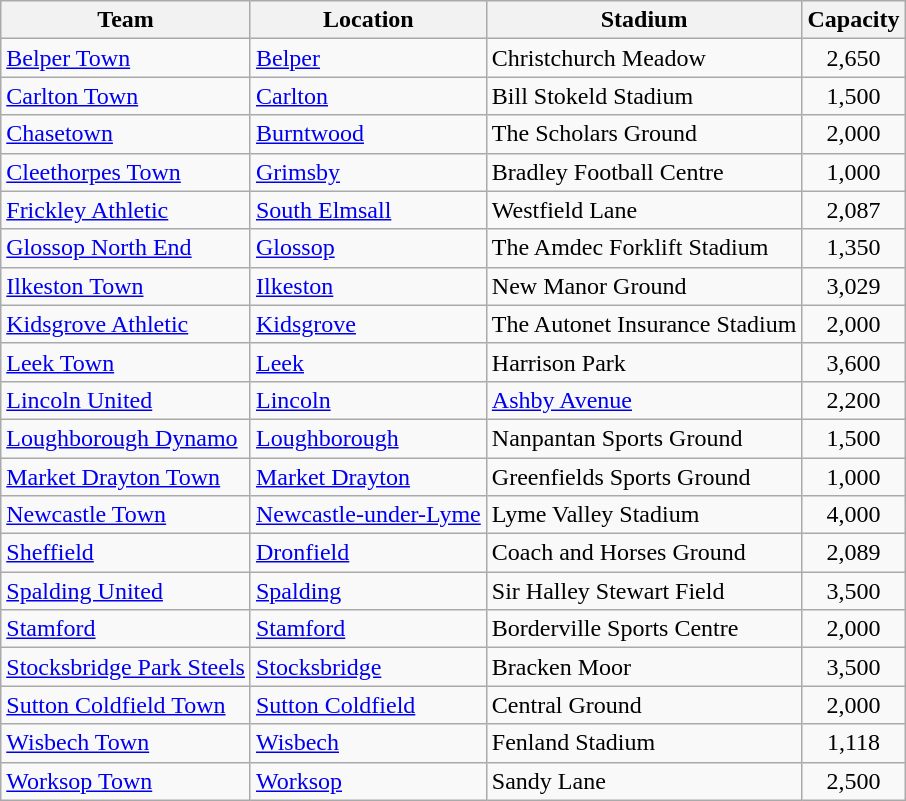<table class="wikitable sortable">
<tr>
<th>Team</th>
<th>Location</th>
<th>Stadium</th>
<th>Capacity</th>
</tr>
<tr>
<td><a href='#'>Belper Town</a></td>
<td><a href='#'>Belper</a></td>
<td>Christchurch Meadow</td>
<td align="center">2,650</td>
</tr>
<tr>
<td><a href='#'>Carlton Town</a></td>
<td><a href='#'>Carlton</a></td>
<td>Bill Stokeld Stadium</td>
<td align="center">1,500</td>
</tr>
<tr>
<td><a href='#'>Chasetown</a></td>
<td><a href='#'>Burntwood</a></td>
<td>The Scholars Ground</td>
<td align="center">2,000</td>
</tr>
<tr>
<td><a href='#'>Cleethorpes Town</a></td>
<td><a href='#'>Grimsby</a></td>
<td>Bradley Football Centre</td>
<td align="center">1,000</td>
</tr>
<tr>
<td><a href='#'>Frickley Athletic</a></td>
<td><a href='#'>South Elmsall</a></td>
<td>Westfield Lane</td>
<td align="center">2,087</td>
</tr>
<tr>
<td><a href='#'>Glossop North End</a></td>
<td><a href='#'>Glossop</a></td>
<td>The Amdec Forklift Stadium</td>
<td align="center">1,350</td>
</tr>
<tr>
<td><a href='#'>Ilkeston Town</a></td>
<td><a href='#'>Ilkeston</a></td>
<td>New Manor Ground</td>
<td align="center">3,029</td>
</tr>
<tr>
<td><a href='#'>Kidsgrove Athletic</a></td>
<td><a href='#'>Kidsgrove</a></td>
<td>The Autonet Insurance Stadium</td>
<td align="center">2,000</td>
</tr>
<tr>
<td><a href='#'>Leek Town</a></td>
<td><a href='#'>Leek</a></td>
<td>Harrison Park</td>
<td align="center">3,600</td>
</tr>
<tr>
<td><a href='#'>Lincoln United</a></td>
<td><a href='#'>Lincoln</a></td>
<td><a href='#'>Ashby Avenue</a></td>
<td align="center">2,200</td>
</tr>
<tr>
<td><a href='#'>Loughborough Dynamo</a></td>
<td><a href='#'>Loughborough</a></td>
<td>Nanpantan Sports Ground</td>
<td align="center">1,500</td>
</tr>
<tr>
<td><a href='#'>Market Drayton Town</a></td>
<td><a href='#'>Market Drayton</a></td>
<td>Greenfields Sports Ground</td>
<td align="center">1,000</td>
</tr>
<tr>
<td><a href='#'>Newcastle Town</a></td>
<td><a href='#'>Newcastle-under-Lyme</a></td>
<td>Lyme Valley Stadium</td>
<td align="center">4,000</td>
</tr>
<tr>
<td><a href='#'>Sheffield</a></td>
<td><a href='#'>Dronfield</a></td>
<td>Coach and Horses Ground</td>
<td align="center">2,089</td>
</tr>
<tr>
<td><a href='#'>Spalding United</a></td>
<td><a href='#'>Spalding</a></td>
<td>Sir Halley Stewart Field</td>
<td align="center">3,500</td>
</tr>
<tr>
<td><a href='#'>Stamford</a></td>
<td><a href='#'>Stamford</a></td>
<td>Borderville Sports Centre</td>
<td align="center">2,000</td>
</tr>
<tr>
<td><a href='#'>Stocksbridge Park Steels</a></td>
<td><a href='#'>Stocksbridge</a></td>
<td>Bracken Moor</td>
<td align="center">3,500</td>
</tr>
<tr>
<td><a href='#'>Sutton Coldfield Town</a></td>
<td><a href='#'>Sutton Coldfield</a></td>
<td>Central Ground</td>
<td align="center">2,000</td>
</tr>
<tr>
<td><a href='#'>Wisbech Town</a></td>
<td><a href='#'>Wisbech</a></td>
<td>Fenland Stadium</td>
<td align="center">1,118</td>
</tr>
<tr>
<td><a href='#'>Worksop Town</a></td>
<td><a href='#'>Worksop</a></td>
<td>Sandy Lane</td>
<td align="center">2,500</td>
</tr>
</table>
